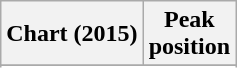<table class="wikitable sortable plainrowheaders" style="text-align:center">
<tr>
<th scope="col">Chart (2015)</th>
<th scope="col">Peak<br> position</th>
</tr>
<tr>
</tr>
<tr>
</tr>
<tr>
</tr>
</table>
